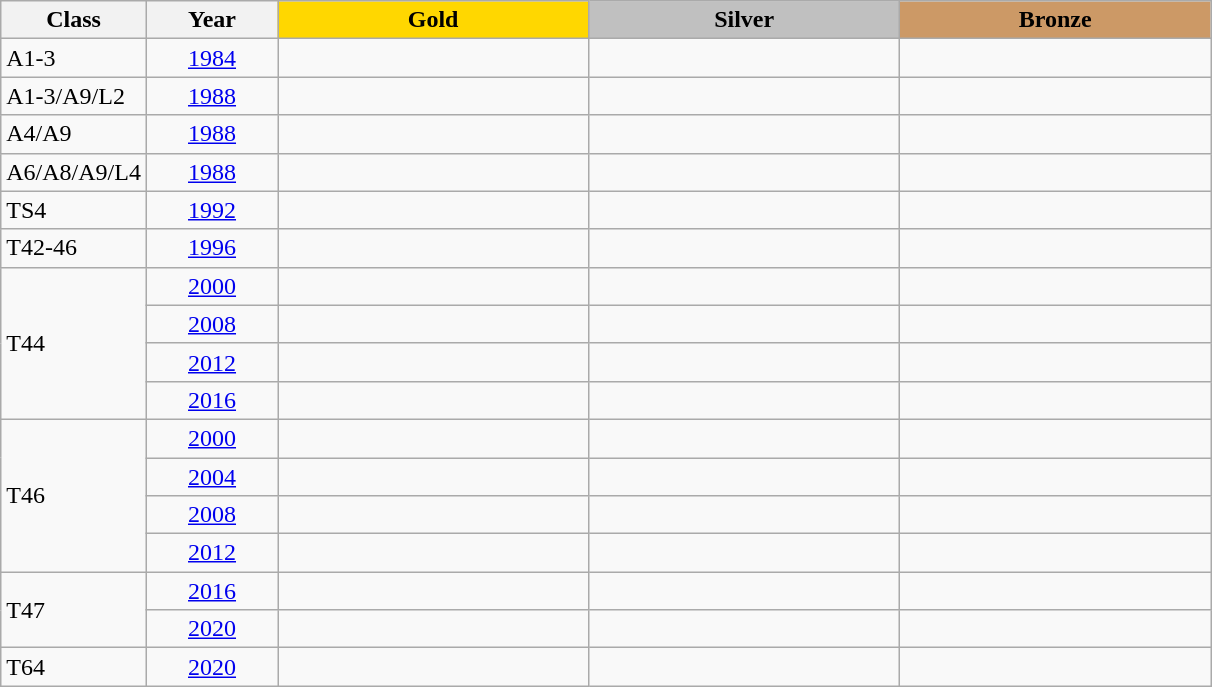<table class="wikitable">
<tr>
<th width=80>Class</th>
<th width=80>Year</th>
<td align=center width=200 bgcolor=gold><strong>Gold</strong></td>
<td align=center width=200 bgcolor=silver><strong>Silver</strong></td>
<td align=center width=200 bgcolor=cc9966><strong>Bronze</strong></td>
</tr>
<tr>
<td>A1-3</td>
<td align=center><a href='#'>1984</a></td>
<td></td>
<td></td>
<td></td>
</tr>
<tr>
<td>A1-3/A9/L2</td>
<td align=center><a href='#'>1988</a></td>
<td></td>
<td></td>
<td></td>
</tr>
<tr>
<td>A4/A9</td>
<td align=center><a href='#'>1988</a></td>
<td></td>
<td></td>
<td></td>
</tr>
<tr>
<td>A6/A8/A9/L4</td>
<td align=center><a href='#'>1988</a></td>
<td></td>
<td></td>
<td></td>
</tr>
<tr>
<td>TS4</td>
<td align=center><a href='#'>1992</a></td>
<td></td>
<td></td>
<td></td>
</tr>
<tr>
<td>T42-46</td>
<td align=center><a href='#'>1996</a></td>
<td></td>
<td></td>
<td></td>
</tr>
<tr>
<td rowspan=4>T44</td>
<td align=center><a href='#'>2000</a></td>
<td></td>
<td></td>
<td></td>
</tr>
<tr>
<td align=center><a href='#'>2008</a></td>
<td></td>
<td></td>
<td></td>
</tr>
<tr>
<td align=center><a href='#'>2012</a></td>
<td></td>
<td></td>
<td></td>
</tr>
<tr>
<td align=center><a href='#'>2016</a></td>
<td></td>
<td></td>
<td></td>
</tr>
<tr>
<td rowspan=4>T46</td>
<td align=center><a href='#'>2000</a></td>
<td></td>
<td></td>
<td></td>
</tr>
<tr>
<td align=center><a href='#'>2004</a></td>
<td></td>
<td></td>
<td></td>
</tr>
<tr>
<td align=center><a href='#'>2008</a></td>
<td></td>
<td></td>
<td></td>
</tr>
<tr>
<td align=center><a href='#'>2012</a></td>
<td></td>
<td></td>
<td></td>
</tr>
<tr>
<td rowspan=2>T47</td>
<td align=center><a href='#'>2016</a></td>
<td></td>
<td></td>
<td></td>
</tr>
<tr>
<td align=center><a href='#'>2020</a></td>
<td></td>
<td></td>
<td></td>
</tr>
<tr>
<td>T64</td>
<td align=center><a href='#'>2020</a></td>
<td></td>
<td></td>
<td></td>
</tr>
</table>
